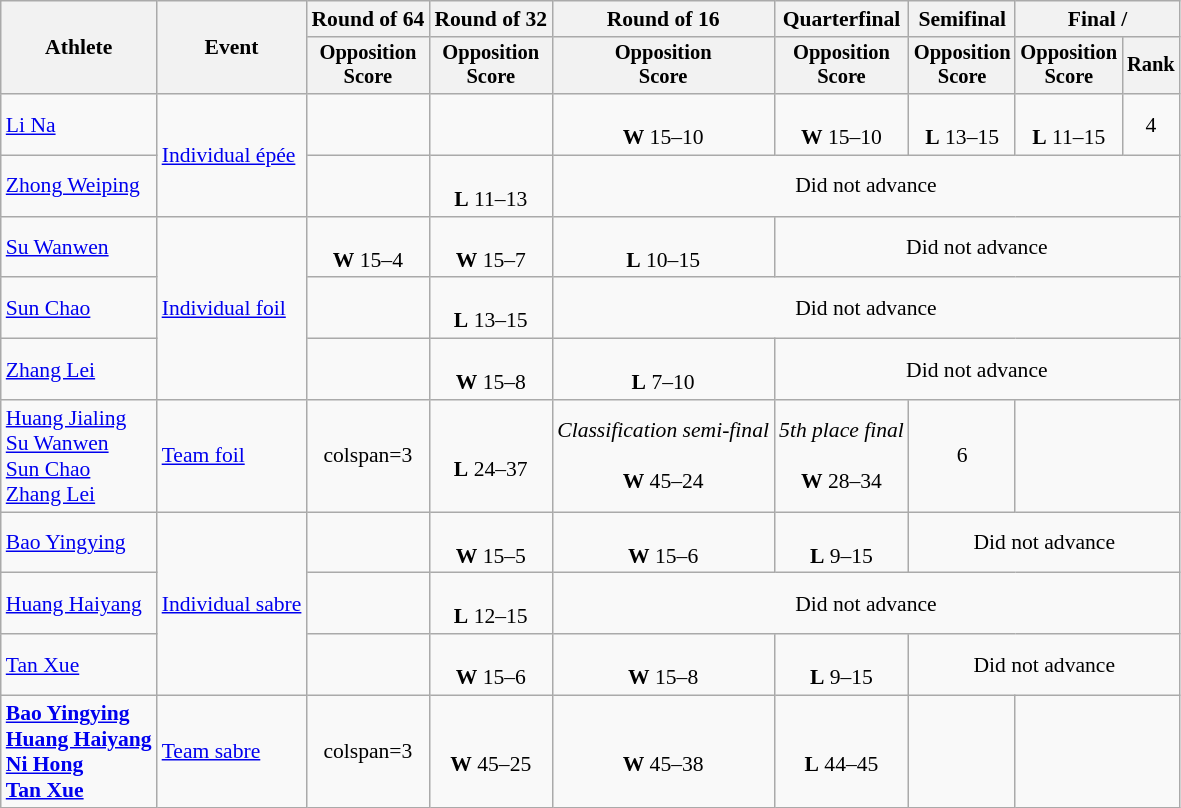<table class="wikitable" style="font-size:90%">
<tr>
<th rowspan="2">Athlete</th>
<th rowspan="2">Event</th>
<th>Round of 64</th>
<th>Round of 32</th>
<th>Round of 16</th>
<th>Quarterfinal</th>
<th>Semifinal</th>
<th colspan=2>Final / </th>
</tr>
<tr style="font-size:95%">
<th>Opposition <br> Score</th>
<th>Opposition <br> Score</th>
<th>Opposition <br> Score</th>
<th>Opposition <br> Score</th>
<th>Opposition <br> Score</th>
<th>Opposition <br> Score</th>
<th>Rank</th>
</tr>
<tr align=center>
<td align=left><a href='#'>Li Na</a></td>
<td align=left rowspan=2><a href='#'>Individual épée</a></td>
<td></td>
<td></td>
<td><br><strong>W</strong> 15–10</td>
<td><br><strong>W</strong> 15–10</td>
<td><br><strong>L</strong> 13–15</td>
<td><br><strong>L</strong> 11–15</td>
<td>4</td>
</tr>
<tr align=center>
<td align=left><a href='#'>Zhong Weiping</a></td>
<td></td>
<td><br><strong>L</strong> 11–13</td>
<td colspan=5>Did not advance</td>
</tr>
<tr align=center>
<td align=left><a href='#'>Su Wanwen</a></td>
<td align=left rowspan=3><a href='#'>Individual foil</a></td>
<td><br><strong>W</strong> 15–4</td>
<td><br><strong>W</strong> 15–7</td>
<td><br><strong>L</strong> 10–15</td>
<td colspan=4>Did not advance</td>
</tr>
<tr align=center>
<td align=left><a href='#'>Sun Chao</a></td>
<td></td>
<td><br><strong>L</strong> 13–15</td>
<td colspan=5>Did not advance</td>
</tr>
<tr align=center>
<td align=left><a href='#'>Zhang Lei</a></td>
<td></td>
<td><br><strong>W</strong> 15–8</td>
<td><br><strong>L</strong> 7–10</td>
<td colspan=4>Did not advance</td>
</tr>
<tr align=center>
<td align=left><a href='#'>Huang Jialing</a><br><a href='#'>Su Wanwen</a><br><a href='#'>Sun Chao</a><br><a href='#'>Zhang Lei</a></td>
<td align=left><a href='#'>Team foil</a></td>
<td>colspan=3 </td>
<td><br><strong>L</strong> 24–37</td>
<td><em>Classification semi-final</em><br><br><strong>W</strong> 45–24</td>
<td><em>5th place final</em><br><br><strong>W</strong> 28–34</td>
<td>6</td>
</tr>
<tr align=center>
<td align=left><a href='#'>Bao Yingying</a></td>
<td align=left rowspan=3><a href='#'>Individual sabre</a></td>
<td></td>
<td><br><strong>W</strong> 15–5</td>
<td><br><strong>W</strong> 15–6</td>
<td><br><strong>L</strong> 9–15</td>
<td colspan=3>Did not advance</td>
</tr>
<tr align=center>
<td align=left><a href='#'>Huang Haiyang</a></td>
<td></td>
<td><br><strong>L</strong> 12–15</td>
<td colspan=5>Did not advance</td>
</tr>
<tr align=center>
<td align=left><a href='#'>Tan Xue</a></td>
<td></td>
<td><br><strong>W</strong> 15–6</td>
<td><br><strong>W</strong> 15–8</td>
<td><br><strong>L</strong> 9–15</td>
<td colspan=3>Did not advance</td>
</tr>
<tr align=center>
<td align=left><strong><a href='#'>Bao Yingying</a></strong><br><strong><a href='#'>Huang Haiyang</a></strong><br><strong><a href='#'>Ni Hong</a></strong><br><strong><a href='#'>Tan Xue</a></strong></td>
<td align=left><a href='#'>Team sabre</a></td>
<td>colspan=3 </td>
<td><br><strong>W</strong> 45–25</td>
<td><br><strong>W</strong> 45–38</td>
<td><br><strong>L</strong> 44–45</td>
<td></td>
</tr>
</table>
